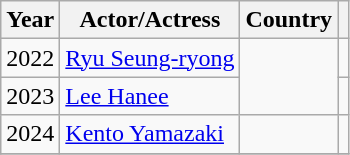<table class="wikitable">
<tr>
<th>Year</th>
<th>Actor/Actress</th>
<th>Country</th>
<th></th>
</tr>
<tr>
<td>2022</td>
<td><a href='#'>Ryu Seung-ryong</a></td>
<td rowspan=2></td>
<td></td>
</tr>
<tr>
<td>2023</td>
<td><a href='#'>Lee Hanee</a></td>
<td></td>
</tr>
<tr>
<td>2024</td>
<td><a href='#'>Kento Yamazaki</a></td>
<td></td>
<td></td>
</tr>
<tr>
</tr>
</table>
